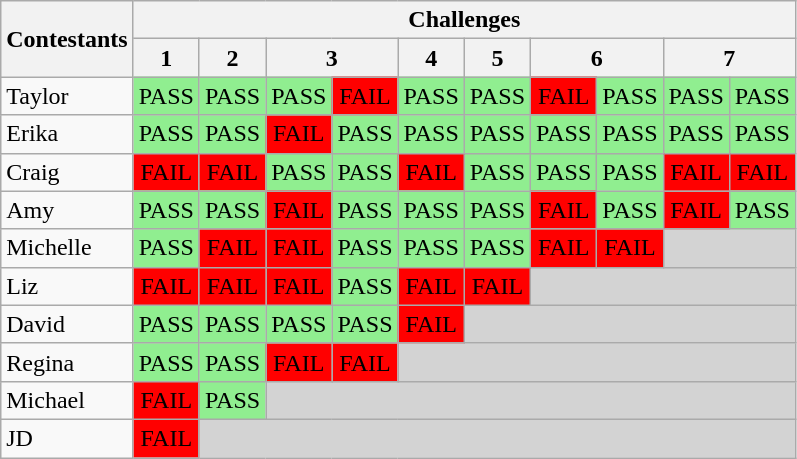<table class="wikitable" style="text-align:center">
<tr>
<th rowspan=2>Contestants</th>
<th colspan=11>Challenges</th>
</tr>
<tr>
<th>1</th>
<th>2</th>
<th colspan=2>3</th>
<th>4</th>
<th>5</th>
<th colspan=2>6</th>
<th colspan=2>7</th>
</tr>
<tr>
<td align="left">Taylor</td>
<td bgcolor="lightgreen">PASS</td>
<td bgcolor="lightgreen">PASS</td>
<td bgcolor="lightgreen">PASS</td>
<td bgcolor="RED">FAIL</td>
<td bgcolor="lightgreen">PASS</td>
<td bgcolor="lightgreen">PASS</td>
<td bgcolor="RED">FAIL</td>
<td bgcolor="lightgreen">PASS</td>
<td bgcolor="lightgreen">PASS</td>
<td bgcolor="lightgreen">PASS</td>
</tr>
<tr>
<td align="left">Erika</td>
<td bgcolor="lightgreen">PASS</td>
<td bgcolor="lightgreen">PASS</td>
<td bgcolor="RED">FAIL</td>
<td bgcolor="lightgreen">PASS</td>
<td bgcolor="lightgreen">PASS</td>
<td bgcolor="lightgreen">PASS</td>
<td bgcolor="lightgreen">PASS</td>
<td bgcolor="lightgreen">PASS</td>
<td bgcolor="lightgreen">PASS</td>
<td bgcolor="lightgreen">PASS</td>
</tr>
<tr>
<td align="left">Craig</td>
<td bgcolor="RED">FAIL</td>
<td bgcolor="RED">FAIL</td>
<td bgcolor="lightgreen">PASS</td>
<td bgcolor="lightgreen">PASS</td>
<td bgcolor="RED">FAIL</td>
<td bgcolor="lightgreen">PASS</td>
<td bgcolor="lightgreen">PASS</td>
<td bgcolor="lightgreen">PASS</td>
<td bgcolor="red">FAIL</td>
<td bgcolor="red">FAIL</td>
</tr>
<tr>
<td align="left">Amy</td>
<td bgcolor="lightgreen">PASS</td>
<td bgcolor="lightgreen">PASS</td>
<td bgcolor="RED">FAIL</td>
<td bgcolor="lightgreen">PASS</td>
<td bgcolor="lightgreen">PASS</td>
<td bgcolor="lightgreen">PASS</td>
<td bgcolor="RED">FAIL</td>
<td bgcolor="lightgreen">PASS</td>
<td bgcolor="red">FAIL</td>
<td bgcolor="lightgreen">PASS</td>
</tr>
<tr>
<td align="left">Michelle</td>
<td bgcolor="lightgreen">PASS</td>
<td bgcolor="RED">FAIL</td>
<td bgcolor="RED">FAIL</td>
<td bgcolor="lightgreen">PASS</td>
<td bgcolor="lightgreen">PASS</td>
<td bgcolor="lightgreen">PASS</td>
<td bgcolor="RED">FAIL</td>
<td bgcolor="RED">FAIL</td>
<td bgcolor="lightgrey" colspan=4></td>
</tr>
<tr>
<td align="left">Liz</td>
<td bgcolor="RED">FAIL</td>
<td bgcolor="RED">FAIL</td>
<td bgcolor="RED">FAIL</td>
<td bgcolor="lightgreen">PASS</td>
<td bgcolor="RED">FAIL</td>
<td bgcolor="RED">FAIL</td>
<td bgcolor="lightgrey" colspan=5></td>
</tr>
<tr>
<td align="left">David</td>
<td bgcolor="lightgreen">PASS</td>
<td bgcolor="lightgreen">PASS</td>
<td bgcolor="lightgreen">PASS</td>
<td bgcolor="lightgreen">PASS</td>
<td bgcolor="RED">FAIL</td>
<td bgcolor="lightgrey" colspan=6></td>
</tr>
<tr>
<td align="left">Regina</td>
<td bgcolor="lightgreen">PASS</td>
<td bgcolor="lightgreen">PASS</td>
<td bgcolor="RED">FAIL</td>
<td bgcolor="RED">FAIL</td>
<td bgcolor="lightgrey" colspan=7></td>
</tr>
<tr>
<td align="left">Michael</td>
<td bgcolor="RED">FAIL</td>
<td bgcolor="lightgreen">PASS</td>
<td bgcolor="lightgrey" colspan=9></td>
</tr>
<tr>
<td align="left">JD</td>
<td bgcolor="RED">FAIL</td>
<td bgcolor="lightgrey" colspan=10></td>
</tr>
</table>
